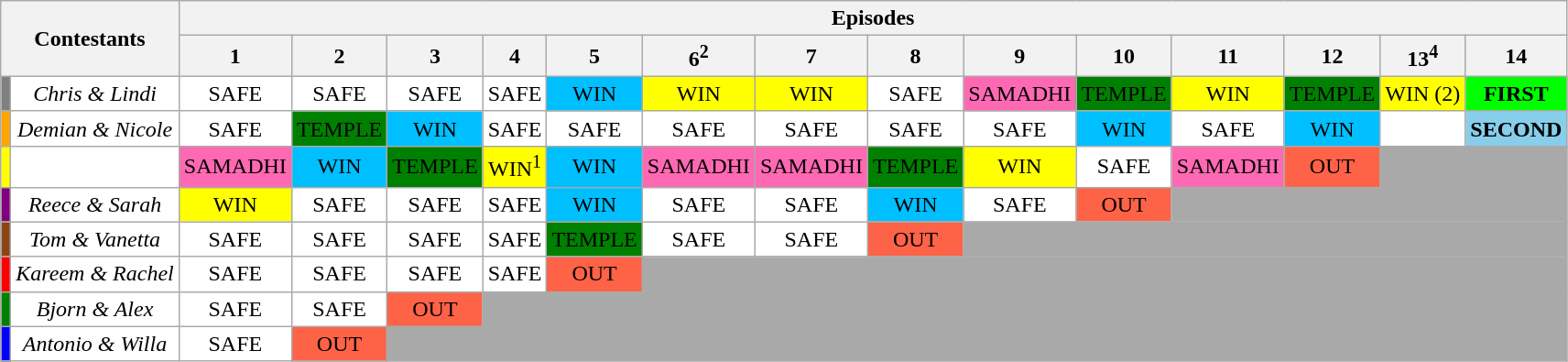<table class="wikitable" style="text-align:center; background:white">
<tr>
<th colspan=2 rowspan=2>Contestants</th>
<th colspan=16>Episodes</th>
</tr>
<tr>
<th>1</th>
<th>2</th>
<th>3</th>
<th>4</th>
<th>5</th>
<th>6<sup>2</sup></th>
<th>7</th>
<th colspan="2">8</th>
<th>9</th>
<th>10</th>
<th>11</th>
<th>12</th>
<th>13<sup>4</sup></th>
<th>14</th>
</tr>
<tr>
<td style="background:gray;"></td>
<td><em>Chris & Lindi</em></td>
<td>SAFE</td>
<td>SAFE</td>
<td>SAFE</td>
<td>SAFE</td>
<td style="background:deepskyblue;">WIN</td>
<td style="background:yellow;">WIN</td>
<td style="background:yellow;">WIN</td>
<td colspan="2">SAFE</td>
<td style="background:hotpink;">SAMADHI</td>
<td style="background:green;"><span>TEMPLE</span></td>
<td style="background:yellow;">WIN</td>
<td style="background:green;"><span>TEMPLE</span></td>
<td style="background:yellow;">WIN (2)</td>
<td style="background:lime;"><strong>FIRST</strong></td>
</tr>
<tr>
<td style="background:orange;"></td>
<td><em>Demian & Nicole</em></td>
<td>SAFE</td>
<td style="background:green;"><span>TEMPLE</span></td>
<td style="background:deepskyblue;">WIN</td>
<td>SAFE</td>
<td>SAFE</td>
<td>SAFE</td>
<td>SAFE</td>
<td colspan="2">SAFE</td>
<td>SAFE</td>
<td style="background:deepskyblue;">WIN</td>
<td>SAFE</td>
<td style="background:deepskyblue;">WIN</td>
<td></td>
<td style="background:skyblue;"><strong>SECOND</strong></td>
</tr>
<tr>
<td style="background:yellow;"></td>
<td></td>
<td style="background:hotpink;">SAMADHI</td>
<td style="background:deepskyblue;">WIN</td>
<td style="background:green;"><span>TEMPLE</span></td>
<td style="background:yellow;">WIN<sup>1</sup></td>
<td style="background:deepskyblue;">WIN</td>
<td style="background:hotpink;">SAMADHI</td>
<td style="background:hotpink;">SAMADHI</td>
<td colspan="2" style="background:green;"><span>TEMPLE</span></td>
<td style="background:yellow;">WIN</td>
<td>SAFE</td>
<td style="background:hotpink;">SAMADHI</td>
<td style="background:tomato;">OUT</td>
<td style="background:darkgrey;" colspan="2"></td>
</tr>
<tr>
<td style="background:purple;"></td>
<td><em>Reece & Sarah</em></td>
<td style="background:yellow;">WIN</td>
<td>SAFE</td>
<td>SAFE</td>
<td>SAFE</td>
<td style="background:deepskyblue;">WIN</td>
<td>SAFE</td>
<td>SAFE</td>
<td colspan="2" style="background:deepskyblue;">WIN</td>
<td>SAFE</td>
<td style="background:tomato;">OUT</td>
<td style="background:darkgrey;" colspan="4"></td>
</tr>
<tr>
<td style="background:saddlebrown;"></td>
<td><em>Tom & Vanetta</em></td>
<td>SAFE</td>
<td>SAFE</td>
<td>SAFE</td>
<td>SAFE</td>
<td style="background:green;"><span>TEMPLE</span></td>
<td>SAFE</td>
<td>SAFE</td>
<td style="background:tomato;">OUT</td>
<td style="background:darkgrey;" colspan="8"></td>
</tr>
<tr>
<td style="background:red;"></td>
<td><em>Kareem & Rachel</em></td>
<td>SAFE</td>
<td>SAFE</td>
<td>SAFE</td>
<td>SAFE</td>
<td style="background:tomato;">OUT</td>
<td style="background:darkgrey;" colspan="10"></td>
</tr>
<tr>
<td style="background:green;"></td>
<td><em> Bjorn & Alex</em></td>
<td>SAFE</td>
<td>SAFE</td>
<td style="background:tomato;">OUT</td>
<td style="background:darkgrey;" colspan="12"></td>
</tr>
<tr>
<td style="background:blue;"></td>
<td><em>Antonio & Willa</em></td>
<td>SAFE</td>
<td style="background:tomato;">OUT</td>
<td style="background:darkgrey;" colspan="13"></td>
</tr>
</table>
